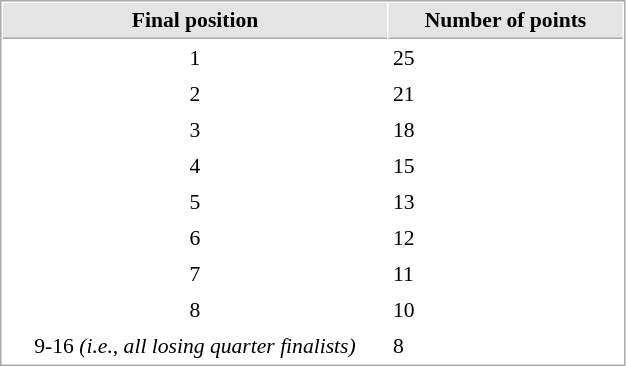<table cellspacing="1" cellpadding="3" style="border:1px solid #aaa; font-size:90%;">
<tr style="background:#e4e4e4;">
<th style="border-bottom:1px solid #aaa; width:250px;">Final position</th>
<th style="border-bottom:1px solid #aaa; width:150px;">Number of points</th>
</tr>
<tr>
<td style="text-align:center;">1</td>
<td>25</td>
</tr>
<tr>
<td style="text-align:center;">2</td>
<td>21</td>
</tr>
<tr>
<td style="text-align:center;">3</td>
<td>18</td>
</tr>
<tr>
<td style="text-align:center;">4</td>
<td>15</td>
</tr>
<tr>
<td style="text-align:center;">5</td>
<td>13</td>
</tr>
<tr>
<td style="text-align:center;">6</td>
<td>12</td>
</tr>
<tr>
<td style="text-align:center;">7</td>
<td>11</td>
</tr>
<tr>
<td style="text-align:center;">8</td>
<td>10</td>
</tr>
<tr>
<td style="text-align:center;">9-16 <em>(i.e., all losing quarter finalists)</em></td>
<td>8</td>
</tr>
</table>
